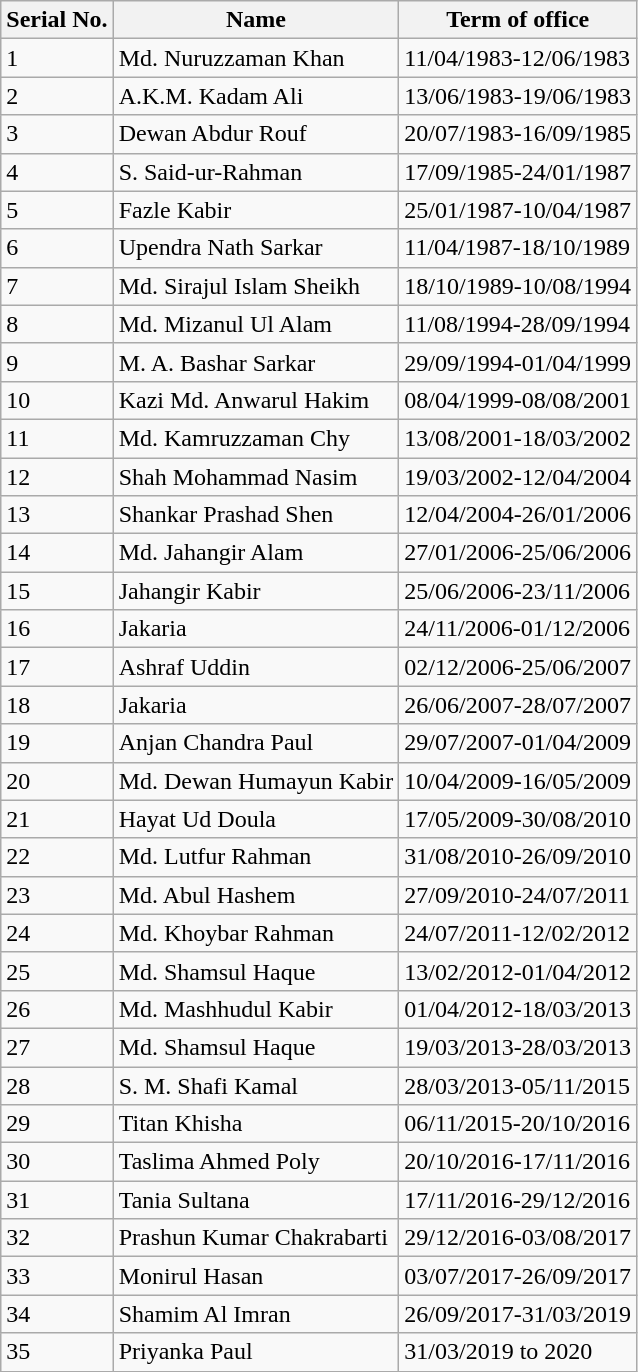<table class="wikitable">
<tr>
<th>Serial No.</th>
<th>Name</th>
<th>Term of office</th>
</tr>
<tr>
<td>1</td>
<td>Md. Nuruzzaman Khan</td>
<td>11/04/1983-12/06/1983</td>
</tr>
<tr>
<td>2</td>
<td>A.K.M. Kadam Ali</td>
<td>13/06/1983-19/06/1983</td>
</tr>
<tr>
<td>3</td>
<td>Dewan Abdur Rouf</td>
<td>20/07/1983-16/09/1985</td>
</tr>
<tr>
<td>4</td>
<td>S. Said-ur-Rahman</td>
<td>17/09/1985-24/01/1987</td>
</tr>
<tr>
<td>5</td>
<td>Fazle Kabir</td>
<td>25/01/1987-10/04/1987</td>
</tr>
<tr>
<td>6</td>
<td>Upendra Nath Sarkar</td>
<td>11/04/1987-18/10/1989</td>
</tr>
<tr>
<td>7</td>
<td>Md. Sirajul Islam Sheikh</td>
<td>18/10/1989-10/08/1994</td>
</tr>
<tr>
<td>8</td>
<td>Md. Mizanul Ul Alam</td>
<td>11/08/1994-28/09/1994</td>
</tr>
<tr>
<td>9</td>
<td>M. A. Bashar Sarkar</td>
<td>29/09/1994-01/04/1999</td>
</tr>
<tr>
<td>10</td>
<td>Kazi Md. Anwarul Hakim</td>
<td>08/04/1999-08/08/2001</td>
</tr>
<tr>
<td>11</td>
<td>Md. Kamruzzaman Chy</td>
<td>13/08/2001-18/03/2002</td>
</tr>
<tr>
<td>12</td>
<td>Shah Mohammad Nasim</td>
<td>19/03/2002-12/04/2004</td>
</tr>
<tr>
<td>13</td>
<td>Shankar Prashad Shen</td>
<td>12/04/2004-26/01/2006</td>
</tr>
<tr>
<td>14</td>
<td>Md. Jahangir Alam</td>
<td>27/01/2006-25/06/2006</td>
</tr>
<tr>
<td>15</td>
<td>Jahangir Kabir</td>
<td>25/06/2006-23/11/2006</td>
</tr>
<tr>
<td>16</td>
<td>Jakaria</td>
<td>24/11/2006-01/12/2006</td>
</tr>
<tr>
<td>17</td>
<td>Ashraf Uddin</td>
<td>02/12/2006-25/06/2007</td>
</tr>
<tr>
<td>18</td>
<td>Jakaria</td>
<td>26/06/2007-28/07/2007</td>
</tr>
<tr>
<td>19</td>
<td>Anjan Chandra Paul</td>
<td>29/07/2007-01/04/2009</td>
</tr>
<tr>
<td>20</td>
<td>Md. Dewan Humayun Kabir</td>
<td>10/04/2009-16/05/2009</td>
</tr>
<tr>
<td>21</td>
<td>Hayat Ud Doula</td>
<td>17/05/2009-30/08/2010</td>
</tr>
<tr>
<td>22</td>
<td>Md. Lutfur Rahman</td>
<td>31/08/2010-26/09/2010</td>
</tr>
<tr>
<td>23</td>
<td>Md. Abul Hashem</td>
<td>27/09/2010-24/07/2011</td>
</tr>
<tr>
<td>24</td>
<td>Md. Khoybar Rahman</td>
<td>24/07/2011-12/02/2012</td>
</tr>
<tr>
<td>25</td>
<td>Md. Shamsul Haque</td>
<td>13/02/2012-01/04/2012</td>
</tr>
<tr>
<td>26</td>
<td>Md. Mashhudul Kabir</td>
<td>01/04/2012-18/03/2013</td>
</tr>
<tr>
<td>27</td>
<td>Md. Shamsul Haque</td>
<td>19/03/2013-28/03/2013</td>
</tr>
<tr>
<td>28</td>
<td>S. M. Shafi Kamal</td>
<td>28/03/2013-05/11/2015</td>
</tr>
<tr>
<td>29</td>
<td>Titan Khisha</td>
<td>06/11/2015-20/10/2016</td>
</tr>
<tr>
<td>30</td>
<td>Taslima Ahmed Poly</td>
<td>20/10/2016-17/11/2016</td>
</tr>
<tr>
<td>31</td>
<td>Tania Sultana</td>
<td>17/11/2016-29/12/2016</td>
</tr>
<tr>
<td>32</td>
<td>Prashun Kumar Chakrabarti</td>
<td>29/12/2016-03/08/2017</td>
</tr>
<tr>
<td>33</td>
<td>Monirul Hasan</td>
<td>03/07/2017-26/09/2017</td>
</tr>
<tr>
<td>34</td>
<td>Shamim Al Imran</td>
<td>26/09/2017-31/03/2019</td>
</tr>
<tr>
<td>35</td>
<td>Priyanka Paul</td>
<td>31/03/2019 to 2020</td>
</tr>
</table>
